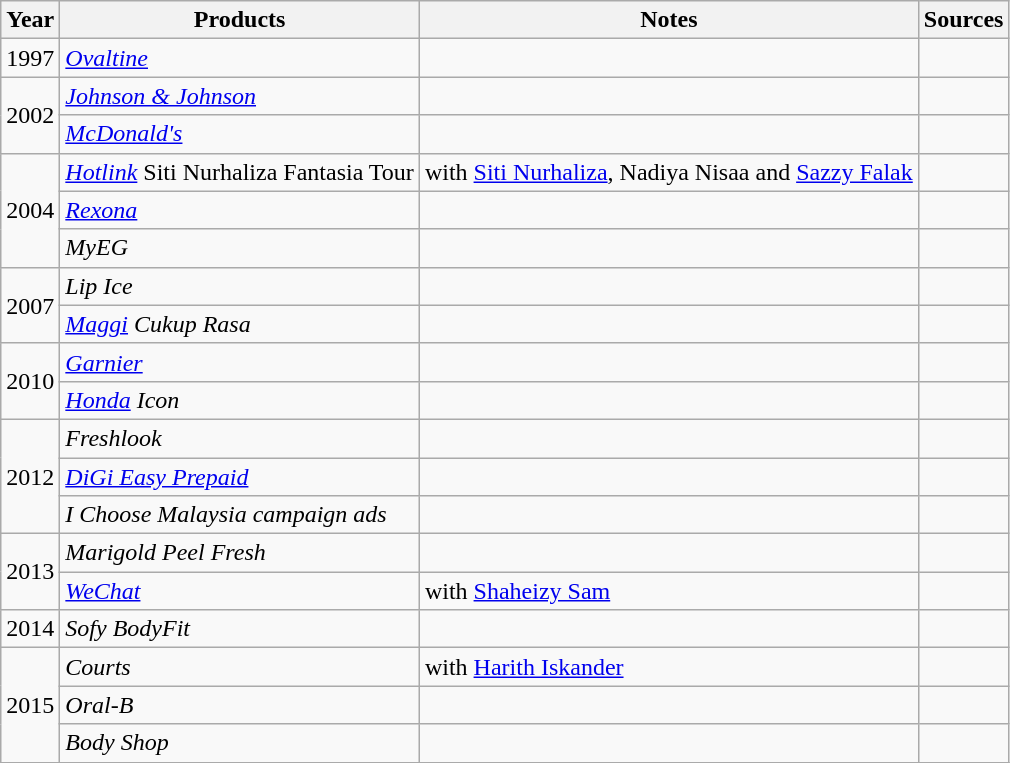<table class="wikitable">
<tr>
<th>Year</th>
<th>Products</th>
<th>Notes</th>
<th>Sources</th>
</tr>
<tr>
<td>1997</td>
<td><em><a href='#'>Ovaltine</a></em></td>
<td></td>
<td></td>
</tr>
<tr>
<td rowspan="2">2002</td>
<td><em><a href='#'>Johnson & Johnson</a></em></td>
<td></td>
<td></td>
</tr>
<tr>
<td><em><a href='#'>McDonald's</a></em></td>
<td></td>
<td></td>
</tr>
<tr>
<td rowspan="3">2004</td>
<td><em><a href='#'>Hotlink</a></em> Siti Nurhaliza Fantasia Tour</td>
<td>with <a href='#'>Siti Nurhaliza</a>, Nadiya Nisaa and <a href='#'>Sazzy Falak</a></td>
<td></td>
</tr>
<tr>
<td><em><a href='#'>Rexona</a></em></td>
<td></td>
<td></td>
</tr>
<tr>
<td><em>MyEG</em></td>
<td></td>
<td></td>
</tr>
<tr>
<td rowspan="2">2007</td>
<td><em>Lip Ice</em></td>
<td></td>
<td></td>
</tr>
<tr>
<td><em><a href='#'>Maggi</a> Cukup Rasa</em></td>
<td></td>
<td></td>
</tr>
<tr>
<td rowspan="2">2010</td>
<td><em><a href='#'>Garnier</a></em></td>
<td></td>
<td></td>
</tr>
<tr>
<td><em><a href='#'>Honda</a> Icon</em></td>
<td></td>
<td></td>
</tr>
<tr>
<td rowspan="3">2012</td>
<td><em>Freshlook</em></td>
<td></td>
<td></td>
</tr>
<tr>
<td><em><a href='#'>DiGi Easy Prepaid</a></em></td>
<td></td>
<td></td>
</tr>
<tr>
<td><em>I Choose Malaysia campaign ads</em></td>
<td></td>
<td></td>
</tr>
<tr>
<td rowspan="2">2013</td>
<td><em>Marigold Peel Fresh</em></td>
<td></td>
<td></td>
</tr>
<tr>
<td><em><a href='#'>WeChat</a></em></td>
<td>with <a href='#'>Shaheizy Sam</a></td>
<td></td>
</tr>
<tr>
<td>2014</td>
<td><em>Sofy BodyFit</em></td>
<td></td>
<td></td>
</tr>
<tr>
<td rowspan="3">2015</td>
<td><em>Courts</em></td>
<td>with <a href='#'>Harith Iskander</a></td>
<td></td>
</tr>
<tr>
<td><em>Oral-B</em></td>
<td></td>
<td></td>
</tr>
<tr>
<td><em>Body Shop</em></td>
<td></td>
<td></td>
</tr>
<tr>
</tr>
</table>
